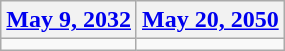<table class=wikitable>
<tr>
<th><a href='#'>May 9, 2032</a></th>
<th><a href='#'>May 20, 2050</a></th>
</tr>
<tr>
<td></td>
<td></td>
</tr>
</table>
